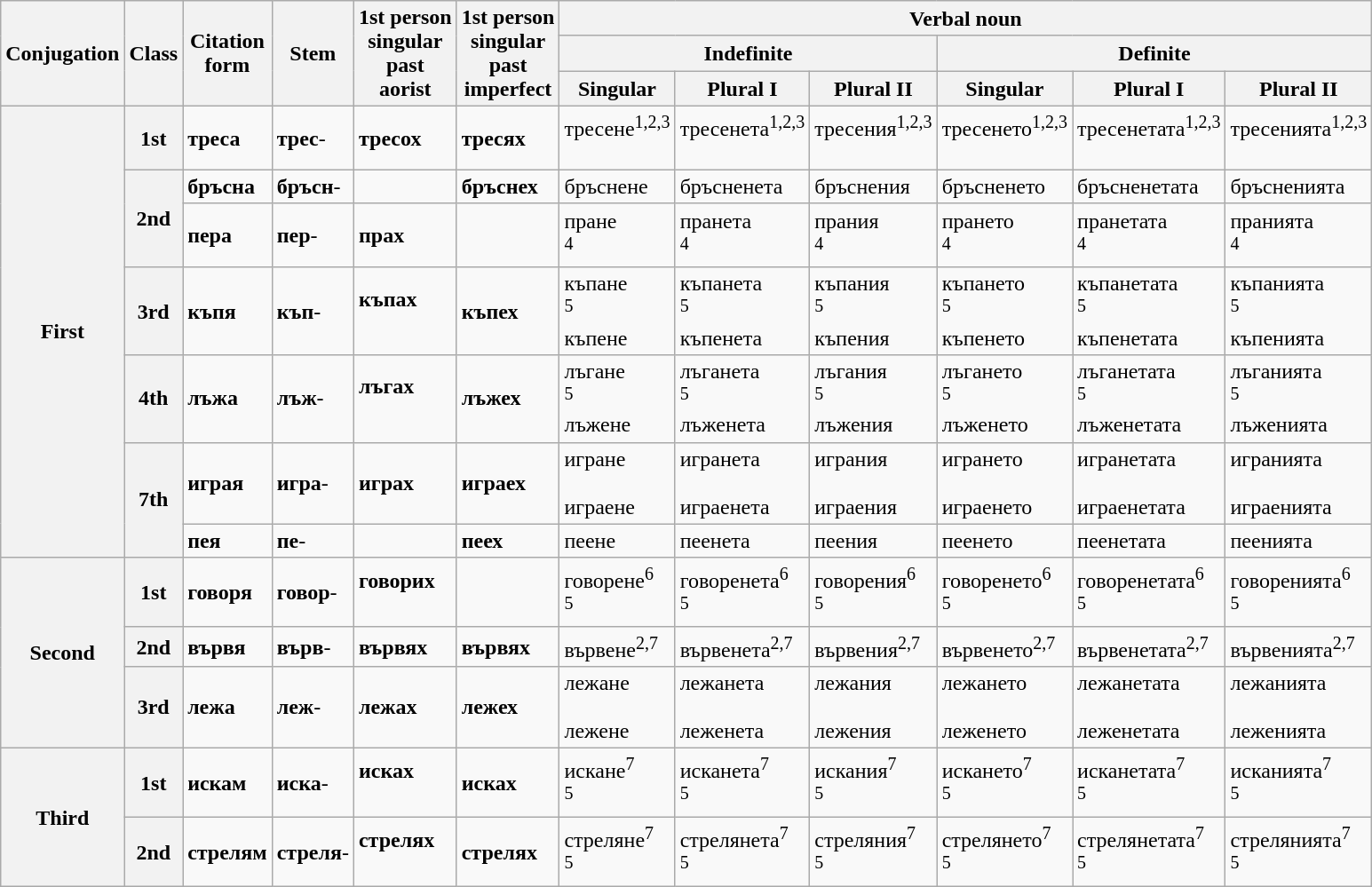<table class="wikitable">
<tr>
<th rowspan="3">Conjugation</th>
<th rowspan="3">Class</th>
<th rowspan="3">Citation<br>form</th>
<th rowspan="3">Stem</th>
<th rowspan="3">1st person<br>singular<br>past<br>aorist</th>
<th rowspan="3">1st person<br>singular<br>past<br>imperfect</th>
<th colspan="6">Verbal noun</th>
</tr>
<tr>
<th colspan="3">Indefinite</th>
<th colspan="3">Definite</th>
</tr>
<tr>
<th>Singular</th>
<th>Plural I</th>
<th>Plural II</th>
<th>Singular</th>
<th>Plural I</th>
<th>Plural II</th>
</tr>
<tr>
<th rowspan="7">First</th>
<th>1st</th>
<td><strong>треса</strong> <br></td>
<td><strong>трес</strong>- <br></td>
<td><strong>трес<span>о</span><span>х</span></strong> <br></td>
<td><strong>трес<span>я</span><span>х</span></strong> <br></td>
<td>трес<span>е</span><span>не</span><sup>1,2,3</sup> <br> <br></td>
<td>трес<span>е</span><span>нета</span><sup>1,2,3</sup> <br> <br></td>
<td>трес<span>е</span><span>ния</span><sup>1,2,3</sup> <br> <br></td>
<td>трес<span>е</span><span>нето</span><sup>1,2,3</sup> <br> <br></td>
<td>трес<span>е</span><span>нетата</span><sup>1,2,3</sup> <br> <br></td>
<td>трес<span>е</span><span>нията</span><sup>1,2,3</sup> <br> <br></td>
</tr>
<tr>
<th rowspan="2">2nd</th>
<td><strong>бръсна</strong> <br></td>
<td><strong>бръсн</strong>- <br></td>
<td></td>
<td><strong>бръсн<span>е</span><span>х</span></strong> <br></td>
<td>бръсн<span>е</span><span>не</span> <br></td>
<td>бръсн<span>е</span><span>нета</span> <br></td>
<td>бръсн<span>е</span><span>ния</span> <br></td>
<td>бръсн<span>е</span><span>нето</span> <br></td>
<td>бръсн<span>е</span><span>нетата</span> <br></td>
<td>бръсн<span>е</span><span>нията</span> <br></td>
</tr>
<tr>
<td><strong>пера</strong> <br></td>
<td><strong>п<span>е</span>р</strong>- <br></td>
<td><strong>пр<span>а</span><span>х</span></strong> <br></td>
<td></td>
<td>пр<span>а</span><span>не</span> <br><sup>4</sup></td>
<td>пр<span>а</span><span>нета</span> <br><sup>4</sup></td>
<td>пр<span>а</span><span>ния</span> <br><sup>4</sup></td>
<td>пр<span>а</span><span>нето</span> <br><sup>4</sup></td>
<td>пр<span>а</span><span>нетата</span> <br><sup>4</sup></td>
<td>пр<span>а</span><span>нията</span> <br><sup>4</sup></td>
</tr>
<tr>
<th>3rd</th>
<td><strong>къпя</strong> <br></td>
<td><strong>къп</strong>- <br></td>
<td><strong>къп<span>а</span><span>х</span></strong> <br> <br></td>
<td><strong>къп<span>е</span><span>х</span></strong> <br></td>
<td>къп<span>а</span><span>не</span> <br><sup>5</sup> <br>къп<span>е</span><span>не</span> <br></td>
<td>къп<span>а</span><span>нета</span> <br><sup>5</sup> <br>къп<span>е</span><span>нета</span> <br></td>
<td>къп<span>а</span><span>ния</span> <br><sup>5</sup> <br>къп<span>е</span><span>ния</span> <br></td>
<td>къп<span>а</span><span>нето</span> <br><sup>5</sup> <br>къп<span>е</span><span>нето</span> <br></td>
<td>къп<span>а</span><span>нетата</span> <br><sup>5</sup> <br>къп<span>е</span><span>нетата</span> <br></td>
<td>къп<span>а</span><span>нията</span> <br><sup>5</sup> <br>къп<span>е</span><span>нията</span> <br></td>
</tr>
<tr>
<th>4th</th>
<td><strong>лъжа</strong> <br></td>
<td><strong>лъ<span>ж</span></strong>- <br></td>
<td><strong>лъ<span>г</span><span>а</span><span>х</span></strong> <br> <br></td>
<td><strong>лъ<span>ж</span><span>е</span><span>х</span></strong> <br></td>
<td>лъ<span>г</span><span>а</span><span>не</span> <br><sup>5</sup> <br>лъ<span>ж</span><span>е</span><span>не</span> <br></td>
<td>лъ<span>г</span><span>а</span><span>нета</span> <br><sup>5</sup> <br>лъ<span>ж</span><span>е</span><span>нета</span> <br></td>
<td>лъ<span>г</span><span>а</span><span>ния</span> <br><sup>5</sup> <br>лъ<span>ж</span><span>е</span><span>ния</span> <br></td>
<td>лъ<span>г</span><span>а</span><span>нето</span> <br><sup>5</sup> <br>лъ<span>ж</span><span>е</span><span>нето</span> <br></td>
<td>лъ<span>г</span><span>а</span><span>нетата</span> <br><sup>5</sup> <br>лъ<span>ж</span><span>е</span><span>нетата</span> <br></td>
<td>лъ<span>г</span><span>а</span><span>нията</span> <br><sup>5</sup> <br>лъ<span>ж</span><span>е</span><span>нията</span> <br></td>
</tr>
<tr>
<th rowspan="2">7th</th>
<td><strong>играя</strong> <br></td>
<td><strong>игра</strong>- <br></td>
<td><strong>игра<span>х</span></strong> <br></td>
<td><strong>игра<span>е</span><span>х</span></strong> <br></td>
<td>игра<span>не</span> <br> <br>игра<span>е</span><span>не</span> <br></td>
<td>игра<span>нета</span> <br> <br>игра<span>е</span><span>нета</span> <br></td>
<td>игра<span>ния</span> <br> <br>игра<span>е</span><span>ния</span> <br></td>
<td>игра<span>нето</span> <br> <br>игра<span>е</span><span>нето</span> <br></td>
<td>игра<span>нетата</span> <br> <br>игра<span>е</span><span>нетата</span> <br></td>
<td>игра<span>нията</span> <br> <br>игра<span>е</span><span>нията</span> <br></td>
</tr>
<tr>
<td><strong>пея</strong> <br></td>
<td><strong>пе</strong>- <br></td>
<td></td>
<td><strong>пе<span>е</span><span>х</span></strong> <br></td>
<td>пе<span>е</span><span>не</span> <br></td>
<td>пе<span>е</span><span>нета</span> <br></td>
<td>пе<span>е</span><span>ния</span> <br></td>
<td>пе<span>е</span><span>нето</span> <br></td>
<td>пе<span>е</span><span>нетата</span> <br></td>
<td>пе<span>е</span><span>нията</span> <br></td>
</tr>
<tr>
<th rowspan="3">Second</th>
<th>1st</th>
<td><strong>говоря</strong> <br></td>
<td><strong>говор</strong>- <br></td>
<td><strong>говор<span>и</span><span>х</span></strong> <br> <br></td>
<td></td>
<td>говор<span>е</span><span>не</span><sup>6</sup> <br><sup>5</sup></td>
<td>говор<span>е</span><span>нета</span><sup>6</sup> <br><sup>5</sup></td>
<td>говор<span>е</span><span>ния</span><sup>6</sup> <br><sup>5</sup></td>
<td>говор<span>е</span><span>нето</span><sup>6</sup> <br><sup>5</sup></td>
<td>говор<span>е</span><span>нетата</span><sup>6</sup> <br><sup>5</sup></td>
<td>говор<span>е</span><span>нията</span><sup>6</sup> <br><sup>5</sup></td>
</tr>
<tr>
<th>2nd</th>
<td><strong>вървя</strong> <br></td>
<td><strong>върв</strong>- <br></td>
<td><strong>върв<span>я</span><span>х</span></strong> <br></td>
<td><strong>върв<span>я</span><span>х</span></strong> <br></td>
<td>върв<span>е</span><span>не</span><sup>2,7</sup> <br></td>
<td>върв<span>е</span><span>нета</span><sup>2,7</sup> <br></td>
<td>върв<span>е</span><span>ния</span><sup>2,7</sup> <br></td>
<td>върв<span>е</span><span>нето</span><sup>2,7</sup> <br></td>
<td>върв<span>е</span><span>нетата</span><sup>2,7</sup> <br></td>
<td>върв<span>е</span><span>нията</span><sup>2,7</sup> <br></td>
</tr>
<tr>
<th>3rd</th>
<td><strong>лежа</strong> <br></td>
<td><strong>леж</strong>- <br></td>
<td><strong>леж<span>а</span><span>х</span></strong> <br></td>
<td><strong>леж<span>е</span><span>х</span></strong> <br></td>
<td>леж<span>а</span><span>не</span> <br> <br>леж<span>е</span><span>не</span> <br></td>
<td>леж<span>а</span><span>нета</span> <br> <br>леж<span>е</span><span>нета</span> <br></td>
<td>леж<span>а</span><span>ния</span> <br> <br>леж<span>е</span><span>ния</span> <br></td>
<td>леж<span>а</span><span>нето</span> <br> <br>леж<span>е</span><span>нето</span> <br></td>
<td>леж<span>а</span><span>нетата</span> <br> <br>леж<span>е</span><span>нетата</span> <br></td>
<td>леж<span>а</span><span>нията</span> <br> <br>леж<span>е</span><span>нията</span> <br></td>
</tr>
<tr>
<th rowspan="2">Third</th>
<th>1st</th>
<td><strong>искам</strong> <br></td>
<td><strong>иска</strong>- <br></td>
<td><strong>иска<span>х</span></strong> <br> <br></td>
<td><strong>иска<span>х</span></strong> <br></td>
<td>иска<span>не</span><sup>7</sup> <br><sup>5</sup></td>
<td>иска<span>нета</span><sup>7</sup> <br><sup>5</sup></td>
<td>иска<span>ния</span><sup>7</sup> <br><sup>5</sup></td>
<td>иска<span>нето</span><sup>7</sup> <br><sup>5</sup></td>
<td>иска<span>нетата</span><sup>7</sup> <br><sup>5</sup></td>
<td>иска<span>нията</span><sup>7</sup> <br><sup>5</sup></td>
</tr>
<tr>
<th>2nd</th>
<td><strong>стрелям</strong> <br></td>
<td><strong>стреля</strong>- <br></td>
<td><strong>стреля<span>х</span></strong> <br> <br></td>
<td><strong>стреля<span>х</span></strong> <br></td>
<td>стреля<span>не</span><sup>7</sup> <br><sup>5</sup></td>
<td>стреля<span>нета</span><sup>7</sup> <br><sup>5</sup></td>
<td>стреля<span>ния</span><sup>7</sup> <br><sup>5</sup></td>
<td>стреля<span>нето</span><sup>7</sup> <br><sup>5</sup></td>
<td>стреля<span>нетата</span><sup>7</sup> <br><sup>5</sup></td>
<td>стреля<span>нията</span><sup>7</sup> <br><sup>5</sup></td>
</tr>
</table>
